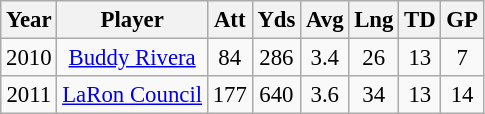<table class="wikitable" style="font-size: 95%; text-align:center;">
<tr>
<th>Year</th>
<th>Player</th>
<th>Att</th>
<th>Yds</th>
<th>Avg</th>
<th>Lng</th>
<th>TD</th>
<th>GP</th>
</tr>
<tr>
<td align="center">2010</td>
<td><a href='#'>Buddy Rivera</a></td>
<td>84</td>
<td>286</td>
<td>3.4</td>
<td>26</td>
<td>13</td>
<td>7</td>
</tr>
<tr>
<td align="center">2011</td>
<td><a href='#'>LaRon Council</a></td>
<td>177</td>
<td>640</td>
<td>3.6</td>
<td>34</td>
<td>13</td>
<td>14</td>
</tr>
</table>
